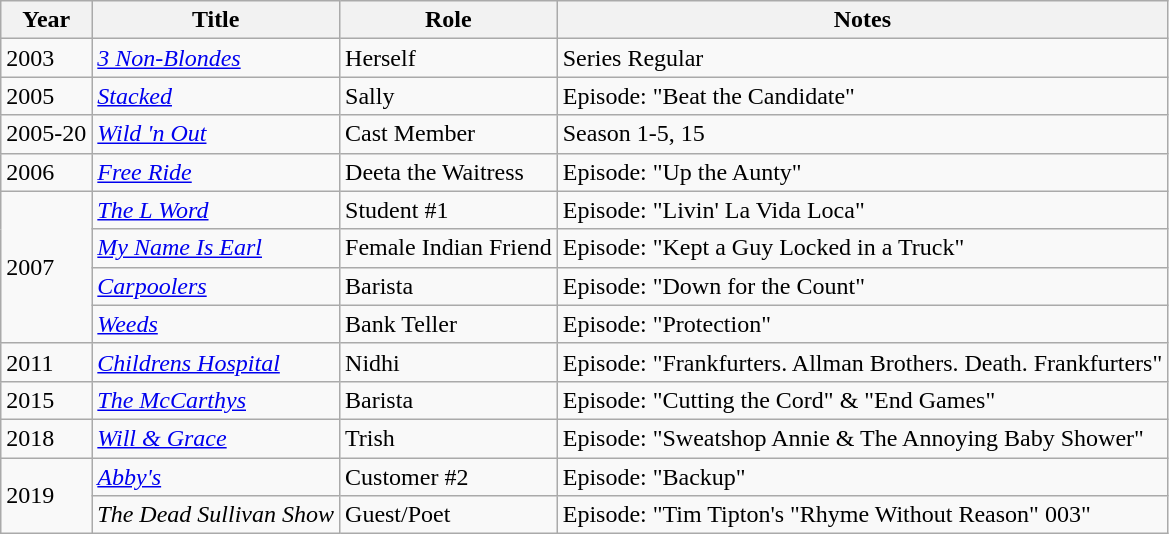<table class="wikitable plainrowheaders sortable" style="margin-right: 0;">
<tr>
<th scope="col">Year</th>
<th scope="col">Title</th>
<th scope="col">Role</th>
<th scope="col" class="unsortable">Notes</th>
</tr>
<tr>
<td>2003</td>
<td><em><a href='#'>3 Non-Blondes</a></em></td>
<td>Herself</td>
<td>Series Regular</td>
</tr>
<tr>
<td>2005</td>
<td><em><a href='#'>Stacked</a></em></td>
<td>Sally</td>
<td>Episode: "Beat the Candidate"</td>
</tr>
<tr>
<td>2005-20</td>
<td><em><a href='#'>Wild 'n Out</a></em></td>
<td>Cast Member</td>
<td>Season 1-5, 15</td>
</tr>
<tr>
<td>2006</td>
<td><em><a href='#'>Free Ride</a></em></td>
<td>Deeta the Waitress</td>
<td>Episode: "Up the Aunty"</td>
</tr>
<tr>
<td rowspan=4>2007</td>
<td><em><a href='#'>The L Word</a></em></td>
<td>Student #1</td>
<td>Episode: "Livin' La Vida Loca"</td>
</tr>
<tr>
<td><em><a href='#'>My Name Is Earl</a></em></td>
<td>Female Indian Friend</td>
<td>Episode: "Kept a Guy Locked in a Truck"</td>
</tr>
<tr>
<td><em><a href='#'>Carpoolers</a></em></td>
<td>Barista</td>
<td>Episode: "Down for the Count"</td>
</tr>
<tr>
<td><em><a href='#'>Weeds</a></em></td>
<td>Bank Teller</td>
<td>Episode: "Protection"</td>
</tr>
<tr>
<td>2011</td>
<td><em><a href='#'>Childrens Hospital</a></em></td>
<td>Nidhi</td>
<td>Episode: "Frankfurters. Allman Brothers. Death. Frankfurters"</td>
</tr>
<tr>
<td>2015</td>
<td><em><a href='#'>The McCarthys</a></em></td>
<td>Barista</td>
<td>Episode: "Cutting the Cord" & "End Games"</td>
</tr>
<tr>
<td>2018</td>
<td><em><a href='#'>Will & Grace</a></em></td>
<td>Trish</td>
<td>Episode: "Sweatshop Annie & The Annoying Baby Shower"</td>
</tr>
<tr>
<td rowspan=2>2019</td>
<td><em><a href='#'>Abby's</a></em></td>
<td>Customer #2</td>
<td>Episode: "Backup"</td>
</tr>
<tr>
<td><em>The Dead Sullivan Show</em></td>
<td>Guest/Poet</td>
<td>Episode: "Tim Tipton's "Rhyme Without Reason" 003"</td>
</tr>
</table>
